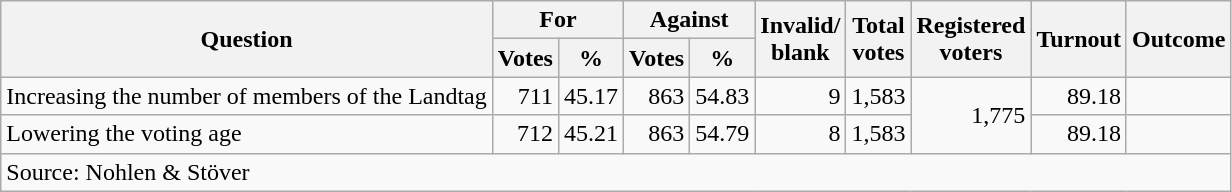<table class=wikitable style=text-align:right>
<tr>
<th rowspan=2>Question</th>
<th colspan=2>For</th>
<th colspan=2>Against</th>
<th rowspan=2>Invalid/<br>blank</th>
<th rowspan=2>Total<br>votes</th>
<th rowspan=2>Registered<br>voters</th>
<th rowspan=2>Turnout</th>
<th rowspan=2>Outcome</th>
</tr>
<tr>
<th>Votes</th>
<th>%</th>
<th>Votes</th>
<th>%</th>
</tr>
<tr>
<td align=left>Increasing the number of members of the Landtag</td>
<td>711</td>
<td>45.17</td>
<td>863</td>
<td>54.83</td>
<td>9</td>
<td>1,583</td>
<td rowspan=2>1,775</td>
<td>89.18</td>
<td></td>
</tr>
<tr>
<td align=left>Lowering the voting age</td>
<td>712</td>
<td>45.21</td>
<td>863</td>
<td>54.79</td>
<td>8</td>
<td>1,583</td>
<td>89.18</td>
<td></td>
</tr>
<tr>
<td colspan=12 align=left>Source: Nohlen & Stöver</td>
</tr>
</table>
